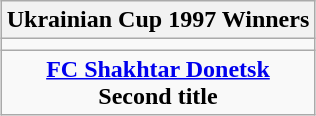<table class="wikitable" style="text-align: center; margin: 0 auto;">
<tr>
<th>Ukrainian Cup 1997 Winners</th>
</tr>
<tr>
<td></td>
</tr>
<tr>
<td><strong><a href='#'>FC Shakhtar Donetsk</a></strong><br><strong>Second title</strong></td>
</tr>
</table>
